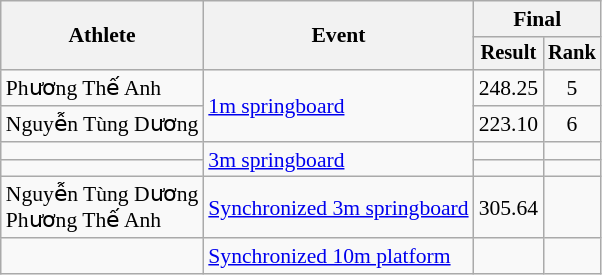<table class="wikitable" style="font-size:90%">
<tr>
<th rowspan="2">Athlete</th>
<th rowspan="2">Event</th>
<th colspan="2">Final</th>
</tr>
<tr style="font-size:95%">
<th>Result</th>
<th>Rank</th>
</tr>
<tr align="center">
<td align="left">Phương Thế Anh</td>
<td rowspan="2" align="left"><a href='#'>1m springboard</a></td>
<td>248.25</td>
<td>5</td>
</tr>
<tr align="center">
<td align="left">Nguyễn Tùng Dương</td>
<td>223.10</td>
<td>6</td>
</tr>
<tr align="center">
<td align="left"></td>
<td rowspan="2" align="left"><a href='#'>3m springboard</a></td>
<td></td>
<td></td>
</tr>
<tr align="center">
<td align="left"></td>
<td></td>
<td></td>
</tr>
<tr align="center">
<td align="left">Nguyễn Tùng Dương<br>Phương Thế Anh</td>
<td align="left"><a href='#'>Synchronized 3m springboard</a></td>
<td>305.64</td>
<td></td>
</tr>
<tr align="center">
<td align="left"></td>
<td align="left"><a href='#'>Synchronized 10m platform</a></td>
<td></td>
<td></td>
</tr>
</table>
